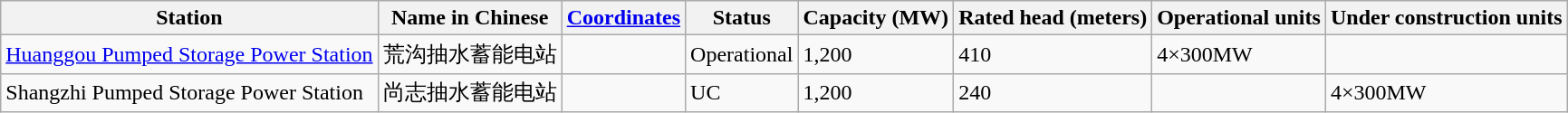<table class="wikitable sortable">
<tr>
<th>Station</th>
<th>Name in Chinese</th>
<th><a href='#'>Coordinates</a></th>
<th>Status</th>
<th>Capacity (MW)</th>
<th>Rated head (meters)</th>
<th>Operational units</th>
<th>Under construction units</th>
</tr>
<tr>
<td><a href='#'>Huanggou Pumped Storage Power Station</a></td>
<td>荒沟抽水蓄能电站</td>
<td></td>
<td>Operational</td>
<td>1,200</td>
<td>410</td>
<td>4×300MW</td>
<td></td>
</tr>
<tr>
<td>Shangzhi Pumped Storage Power Station</td>
<td>尚志抽水蓄能电站</td>
<td></td>
<td>UC</td>
<td>1,200</td>
<td>240</td>
<td></td>
<td>4×300MW</td>
</tr>
</table>
